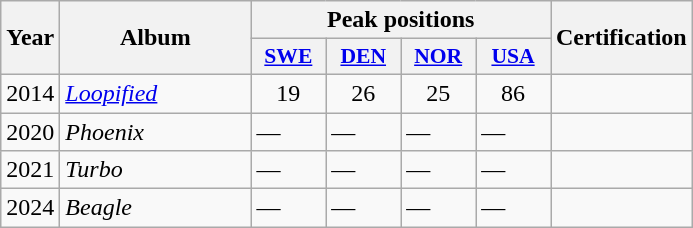<table class="wikitable">
<tr>
<th align="center" rowspan="2" width="10">Year</th>
<th align="center" rowspan="2" width="120">Album</th>
<th align="center" colspan="4" width="20">Peak positions</th>
<th align="center" rowspan="2" width="70">Certification</th>
</tr>
<tr>
<th scope="col" style="width:3em;font-size:90%;"><a href='#'>SWE</a><br></th>
<th scope="col" style="width:3em;font-size:90%;"><a href='#'>DEN</a><br></th>
<th scope="col" style="width:3em;font-size:90%;"><a href='#'>NOR</a><br></th>
<th scope="col" style="width:3em;font-size:90%;"><a href='#'>USA</a><br></th>
</tr>
<tr>
<td style="text-align:center;">2014</td>
<td><em><a href='#'>Loopified</a></em></td>
<td style="text-align:center;">19</td>
<td style="text-align:center;">26</td>
<td style="text-align:center;">25</td>
<td style="text-align:center;">86</td>
<td style="text-align:center;"></td>
</tr>
<tr>
<td>2020</td>
<td><em>Phoenix</em></td>
<td>—</td>
<td>—</td>
<td>—</td>
<td>—</td>
<td></td>
</tr>
<tr>
<td>2021</td>
<td><em>Turbo</em><br> </td>
<td>—</td>
<td>—</td>
<td>—</td>
<td>—</td>
<td></td>
</tr>
<tr>
<td>2024</td>
<td><em>Beagle</em></td>
<td>—</td>
<td>—</td>
<td>—</td>
<td>—</td>
<td></td>
</tr>
</table>
